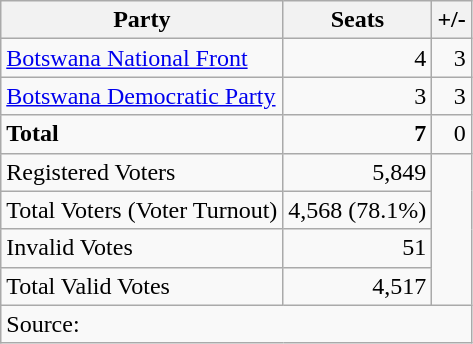<table class=wikitable style=text-align:right>
<tr>
<th>Party</th>
<th>Seats</th>
<th>+/-</th>
</tr>
<tr>
<td align=left><a href='#'>Botswana National Front</a></td>
<td>4</td>
<td>3</td>
</tr>
<tr>
<td align=left><a href='#'>Botswana Democratic Party</a></td>
<td>3</td>
<td>3</td>
</tr>
<tr>
<td align=left><strong>Total</strong></td>
<td><strong>7</strong></td>
<td>0</td>
</tr>
<tr>
<td align=left>Registered Voters</td>
<td>5,849</td>
</tr>
<tr>
<td align=left>Total Voters (Voter Turnout)</td>
<td>4,568 (78.1%)</td>
</tr>
<tr>
<td align=left>Invalid Votes</td>
<td>51</td>
</tr>
<tr>
<td align=left>Total Valid Votes</td>
<td>4,517</td>
</tr>
<tr>
<td colspan=4 align=left>Source: </td>
</tr>
</table>
